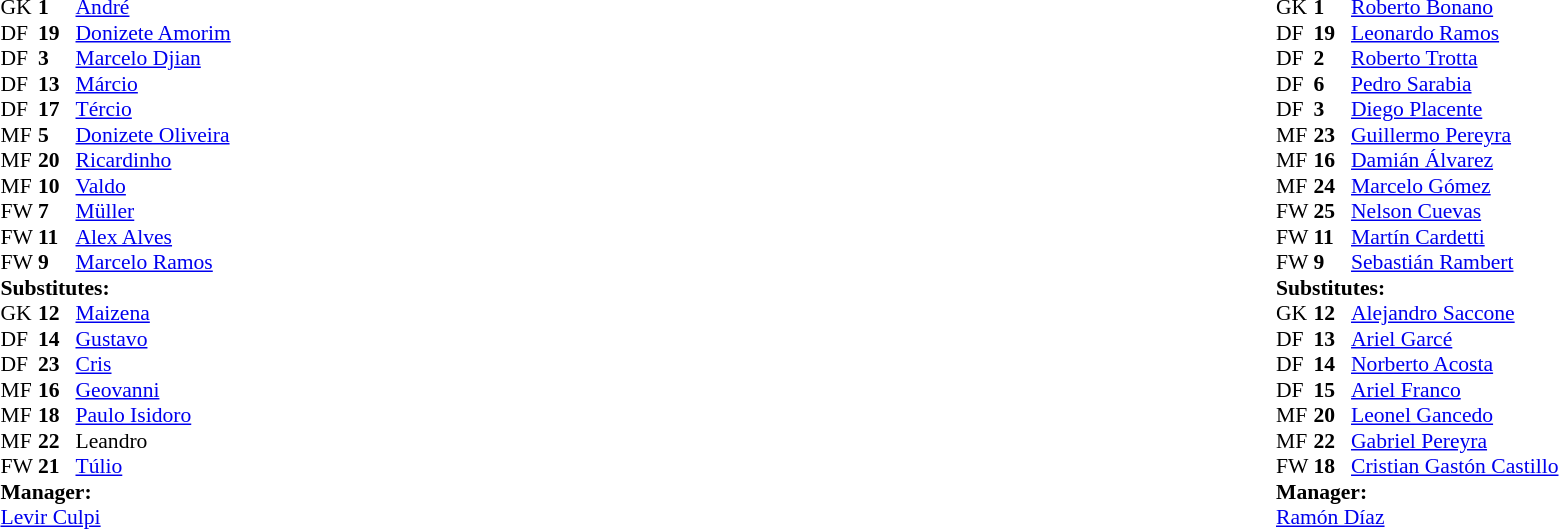<table width="100%">
<tr>
<td valign="top" width="50%"><br><table style="font-size: 90%" cellspacing="0" cellpadding="0">
<tr>
<th width=25></th>
<th width=25></th>
</tr>
<tr>
<td>GK</td>
<td><strong>1</strong></td>
<td> <a href='#'>André</a></td>
</tr>
<tr>
<td>DF</td>
<td><strong>19</strong></td>
<td> <a href='#'>Donizete Amorim</a></td>
</tr>
<tr>
<td>DF</td>
<td><strong>3</strong></td>
<td> <a href='#'>Marcelo Djian</a></td>
</tr>
<tr>
<td>DF</td>
<td><strong>13</strong></td>
<td> <a href='#'>Márcio</a></td>
</tr>
<tr>
<td>DF</td>
<td><strong>17</strong></td>
<td> <a href='#'>Tércio</a></td>
</tr>
<tr>
<td>MF</td>
<td><strong>5</strong></td>
<td> <a href='#'>Donizete Oliveira</a></td>
<td></td>
</tr>
<tr>
<td>MF</td>
<td><strong>20</strong></td>
<td> <a href='#'>Ricardinho</a></td>
</tr>
<tr>
<td>MF</td>
<td><strong>10</strong></td>
<td> <a href='#'>Valdo</a></td>
<td></td>
</tr>
<tr>
<td>FW</td>
<td><strong>7</strong></td>
<td> <a href='#'>Müller</a></td>
</tr>
<tr>
<td>FW</td>
<td><strong>11</strong></td>
<td> <a href='#'>Alex Alves</a></td>
</tr>
<tr>
<td>FW</td>
<td><strong>9</strong></td>
<td> <a href='#'>Marcelo Ramos</a></td>
<td></td>
<td></td>
</tr>
<tr>
<td colspan=3><strong>Substitutes:</strong></td>
</tr>
<tr>
<td>GK</td>
<td><strong>12</strong></td>
<td> <a href='#'>Maizena</a></td>
</tr>
<tr>
<td>DF</td>
<td><strong>14</strong></td>
<td> <a href='#'>Gustavo</a></td>
</tr>
<tr>
<td>DF</td>
<td><strong>23</strong></td>
<td> <a href='#'>Cris</a></td>
</tr>
<tr>
<td>MF</td>
<td><strong>16</strong></td>
<td> <a href='#'>Geovanni</a></td>
<td></td>
<td></td>
</tr>
<tr>
<td>MF</td>
<td><strong>18</strong></td>
<td> <a href='#'>Paulo Isidoro</a></td>
<td></td>
<td></td>
</tr>
<tr>
<td>MF</td>
<td><strong>22</strong></td>
<td> Leandro</td>
</tr>
<tr>
<td>FW</td>
<td><strong>21</strong></td>
<td> <a href='#'>Túlio</a></td>
</tr>
<tr>
<td colspan=3><strong>Manager:</strong></td>
</tr>
<tr>
<td colspan=4> <a href='#'>Levir Culpi</a></td>
</tr>
</table>
</td>
<td><br><table style="font-size: 90%" cellspacing="0" cellpadding="0" align=center>
<tr>
<th width=25></th>
<th width=25></th>
</tr>
<tr>
<td>GK</td>
<td><strong>1</strong></td>
<td> <a href='#'>Roberto Bonano</a></td>
</tr>
<tr>
<td>DF</td>
<td><strong>19</strong></td>
<td> <a href='#'>Leonardo Ramos</a></td>
</tr>
<tr>
<td>DF</td>
<td><strong>2</strong></td>
<td> <a href='#'>Roberto Trotta</a></td>
</tr>
<tr>
<td>DF</td>
<td><strong>6</strong></td>
<td> <a href='#'>Pedro Sarabia</a></td>
</tr>
<tr>
<td>DF</td>
<td><strong>3</strong></td>
<td> <a href='#'>Diego Placente</a></td>
</tr>
<tr>
<td>MF</td>
<td><strong>23</strong></td>
<td> <a href='#'>Guillermo Pereyra</a></td>
<td></td>
</tr>
<tr>
<td>MF</td>
<td><strong>16</strong></td>
<td> <a href='#'>Damián Álvarez</a></td>
<td></td>
<td></td>
</tr>
<tr>
<td>MF</td>
<td><strong>24</strong></td>
<td> <a href='#'>Marcelo Gómez</a></td>
<td></td>
</tr>
<tr>
<td>FW</td>
<td><strong>25</strong></td>
<td> <a href='#'>Nelson Cuevas</a></td>
</tr>
<tr>
<td>FW</td>
<td><strong>11</strong></td>
<td> <a href='#'>Martín Cardetti</a></td>
<td></td>
<td></td>
</tr>
<tr>
<td>FW</td>
<td><strong>9</strong></td>
<td> <a href='#'>Sebastián Rambert</a></td>
<td></td>
<td></td>
</tr>
<tr>
<td colspan=3><strong>Substitutes:</strong></td>
</tr>
<tr>
<td>GK</td>
<td><strong>12</strong></td>
<td> <a href='#'>Alejandro Saccone</a></td>
</tr>
<tr>
<td>DF</td>
<td><strong>13</strong></td>
<td> <a href='#'>Ariel Garcé</a></td>
</tr>
<tr>
<td>DF</td>
<td><strong>14</strong></td>
<td> <a href='#'>Norberto Acosta</a></td>
</tr>
<tr>
<td>DF</td>
<td><strong>15</strong></td>
<td> <a href='#'>Ariel Franco</a></td>
<td></td>
<td></td>
</tr>
<tr>
<td>MF</td>
<td><strong>20</strong></td>
<td> <a href='#'>Leonel Gancedo</a></td>
<td></td>
<td></td>
</tr>
<tr>
<td>MF</td>
<td><strong>22</strong></td>
<td> <a href='#'>Gabriel Pereyra</a></td>
</tr>
<tr>
<td>FW</td>
<td><strong>18</strong></td>
<td> <a href='#'>Cristian Gastón Castillo</a></td>
<td></td>
<td></td>
</tr>
<tr>
<td colspan=3><strong>Manager:</strong></td>
</tr>
<tr>
<td colspan=4> <a href='#'>Ramón Díaz</a></td>
</tr>
</table>
</td>
</tr>
</table>
